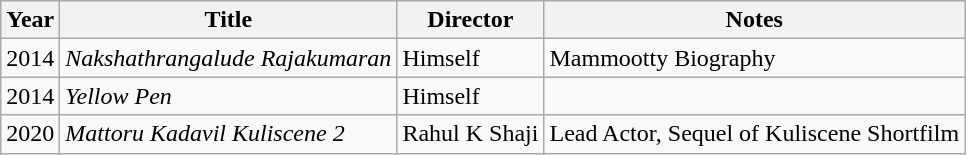<table class=wikitable>
<tr>
<th>Year</th>
<th>Title</th>
<th>Director</th>
<th>Notes</th>
</tr>
<tr>
<td>2014</td>
<td><em>Nakshathrangalude Rajakumaran</em></td>
<td>Himself</td>
<td>Mammootty Biography</td>
</tr>
<tr>
<td>2014</td>
<td><em>Yellow Pen</em></td>
<td>Himself</td>
<td></td>
</tr>
<tr>
<td>2020</td>
<td><em>Mattoru Kadavil Kuliscene 2</em></td>
<td>Rahul K Shaji</td>
<td>Lead Actor, Sequel of Kuliscene Shortfilm</td>
</tr>
</table>
